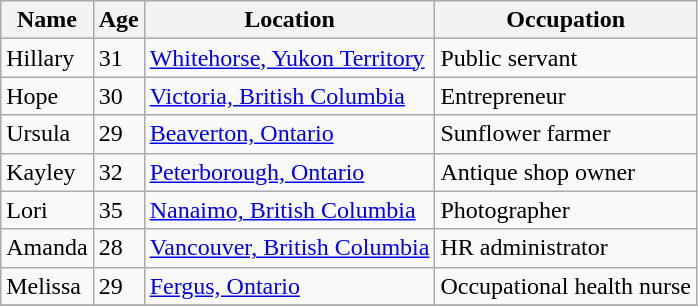<table class="wikitable">
<tr>
<th>Name</th>
<th>Age</th>
<th>Location</th>
<th>Occupation</th>
</tr>
<tr>
<td>Hillary</td>
<td>31</td>
<td><a href='#'>Whitehorse, Yukon Territory</a></td>
<td>Public servant</td>
</tr>
<tr>
<td>Hope</td>
<td>30</td>
<td><a href='#'>Victoria, British Columbia</a></td>
<td>Entrepreneur</td>
</tr>
<tr>
<td>Ursula</td>
<td>29</td>
<td><a href='#'>Beaverton, Ontario</a></td>
<td>Sunflower farmer</td>
</tr>
<tr>
<td>Kayley</td>
<td>32</td>
<td><a href='#'>Peterborough, Ontario</a></td>
<td>Antique shop owner</td>
</tr>
<tr>
<td>Lori</td>
<td>35</td>
<td><a href='#'>Nanaimo, British Columbia</a></td>
<td>Photographer</td>
</tr>
<tr>
<td>Amanda</td>
<td>28</td>
<td><a href='#'>Vancouver, British Columbia</a></td>
<td>HR administrator</td>
</tr>
<tr>
<td>Melissa</td>
<td>29</td>
<td><a href='#'>Fergus, Ontario</a></td>
<td>Occupational health nurse</td>
</tr>
<tr>
</tr>
</table>
